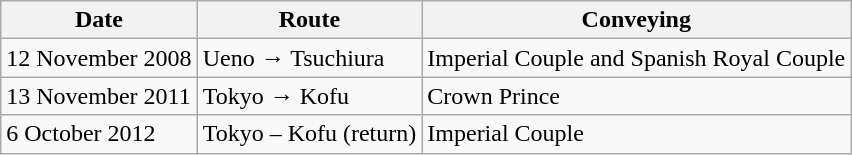<table class="wikitable">
<tr>
<th>Date</th>
<th>Route</th>
<th>Conveying</th>
</tr>
<tr>
<td>12 November 2008</td>
<td>Ueno → Tsuchiura</td>
<td>Imperial Couple and Spanish Royal Couple</td>
</tr>
<tr>
<td>13 November 2011</td>
<td>Tokyo → Kofu</td>
<td>Crown Prince</td>
</tr>
<tr>
<td>6 October 2012</td>
<td>Tokyo – Kofu (return)</td>
<td>Imperial Couple</td>
</tr>
</table>
